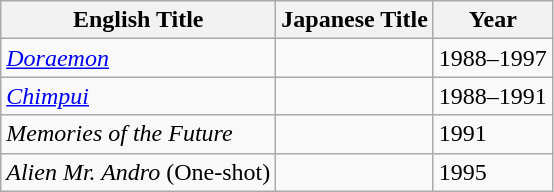<table class="wikitable sortable">
<tr>
<th>English Title </th>
<th>Japanese Title</th>
<th>Year</th>
</tr>
<tr>
<td><em><a href='#'>Doraemon</a></em></td>
<td></td>
<td>1988–1997</td>
</tr>
<tr>
<td><em><a href='#'>Chimpui</a></em></td>
<td></td>
<td>1988–1991</td>
</tr>
<tr>
<td><em>Memories of the Future</em></td>
<td></td>
<td>1991</td>
</tr>
<tr>
<td><em>Alien Mr. Andro</em> (One-shot)</td>
<td></td>
<td>1995</td>
</tr>
</table>
